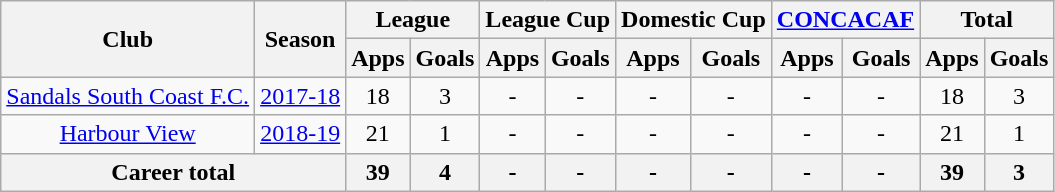<table class="wikitable" style="text-align: center;">
<tr>
<th rowspan="2">Club</th>
<th rowspan="2">Season</th>
<th colspan="2">League</th>
<th colspan="2">League Cup</th>
<th colspan="2">Domestic Cup</th>
<th colspan="2"><a href='#'>CONCACAF</a></th>
<th colspan="2">Total</th>
</tr>
<tr>
<th>Apps</th>
<th>Goals</th>
<th>Apps</th>
<th>Goals</th>
<th>Apps</th>
<th>Goals</th>
<th>Apps</th>
<th>Goals</th>
<th>Apps</th>
<th>Goals</th>
</tr>
<tr>
<td rowspan="1"><a href='#'>Sandals South Coast F.C.</a></td>
<td><a href='#'>2017-18</a></td>
<td>18</td>
<td>3</td>
<td>-</td>
<td>-</td>
<td>-</td>
<td>-</td>
<td>-</td>
<td>-</td>
<td>18</td>
<td>3</td>
</tr>
<tr>
<td rowspan="1"><a href='#'>Harbour View</a></td>
<td><a href='#'>2018-19</a></td>
<td>21</td>
<td>1</td>
<td>-</td>
<td>-</td>
<td>-</td>
<td>-</td>
<td>-</td>
<td>-</td>
<td>21</td>
<td>1</td>
</tr>
<tr>
<th colspan="2">Career total</th>
<th>39</th>
<th>4</th>
<th>-</th>
<th>-</th>
<th>-</th>
<th>-</th>
<th>-</th>
<th>-</th>
<th>39</th>
<th>3</th>
</tr>
</table>
